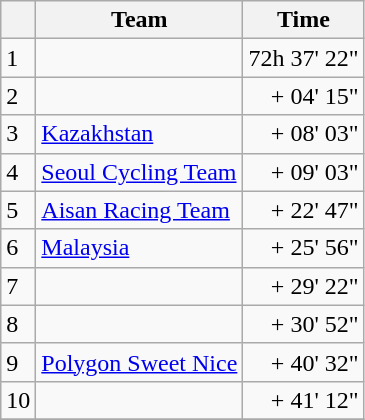<table class=wikitable>
<tr>
<th></th>
<th>Team</th>
<th>Time</th>
</tr>
<tr>
<td>1</td>
<td></td>
<td align=right>72h 37' 22"</td>
</tr>
<tr>
<td>2</td>
<td></td>
<td align=right>+ 04' 15"</td>
</tr>
<tr>
<td>3</td>
<td><a href='#'>Kazakhstan</a></td>
<td align=right>+ 08' 03"</td>
</tr>
<tr>
<td>4</td>
<td><a href='#'>Seoul Cycling Team</a></td>
<td align=right>+ 09' 03"</td>
</tr>
<tr>
<td>5</td>
<td><a href='#'>Aisan Racing Team</a></td>
<td align=right>+ 22' 47"</td>
</tr>
<tr>
<td>6</td>
<td><a href='#'>Malaysia</a></td>
<td align=right>+ 25' 56"</td>
</tr>
<tr>
<td>7</td>
<td></td>
<td align=right>+ 29' 22"</td>
</tr>
<tr>
<td>8</td>
<td></td>
<td align=right>+ 30' 52"</td>
</tr>
<tr>
<td>9</td>
<td><a href='#'>Polygon Sweet Nice</a></td>
<td align=right>+ 40' 32"</td>
</tr>
<tr>
<td>10</td>
<td></td>
<td align=right>+ 41' 12"</td>
</tr>
<tr>
</tr>
</table>
